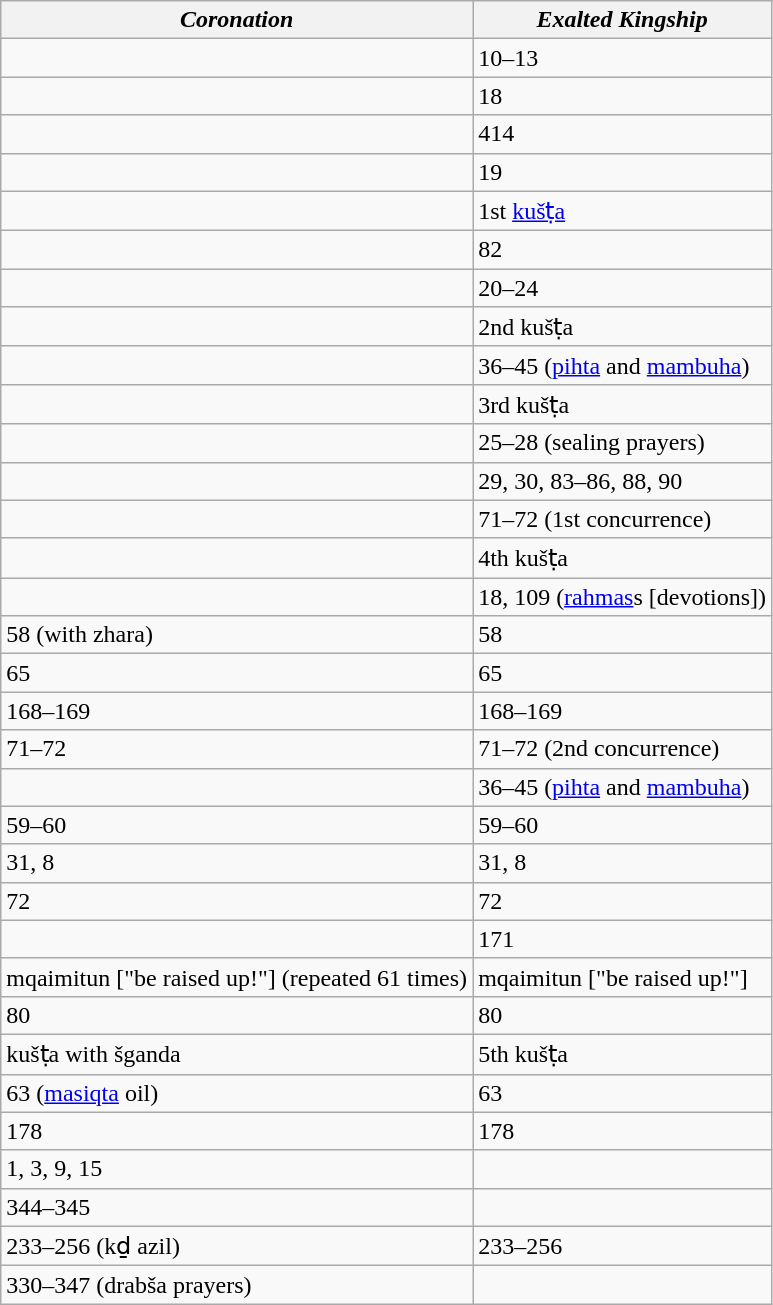<table class="wikitable">
<tr>
<th><em>Coronation</em></th>
<th><em>Exalted Kingship</em></th>
</tr>
<tr>
<td></td>
<td>10–13</td>
</tr>
<tr>
<td></td>
<td>18</td>
</tr>
<tr>
<td></td>
<td>414</td>
</tr>
<tr>
<td></td>
<td>19</td>
</tr>
<tr>
<td></td>
<td>1st <a href='#'>kušṭa</a></td>
</tr>
<tr>
<td></td>
<td>82</td>
</tr>
<tr>
<td></td>
<td>20–24</td>
</tr>
<tr>
<td></td>
<td>2nd kušṭa</td>
</tr>
<tr>
<td></td>
<td>36–45 (<a href='#'>pihta</a> and <a href='#'>mambuha</a>)</td>
</tr>
<tr>
<td></td>
<td>3rd kušṭa</td>
</tr>
<tr>
<td></td>
<td>25–28 (sealing prayers)</td>
</tr>
<tr>
<td></td>
<td>29, 30, 83–86, 88, 90</td>
</tr>
<tr>
<td></td>
<td>71–72 (1st concurrence)</td>
</tr>
<tr>
<td></td>
<td>4th kušṭa</td>
</tr>
<tr>
<td></td>
<td>18, 109 (<a href='#'>rahmas</a>s [devotions])</td>
</tr>
<tr>
<td>58 (with zhara)</td>
<td>58</td>
</tr>
<tr>
<td>65</td>
<td>65</td>
</tr>
<tr>
<td>168–169</td>
<td>168–169</td>
</tr>
<tr>
<td>71–72</td>
<td>71–72 (2nd concurrence)</td>
</tr>
<tr>
<td></td>
<td>36–45 (<a href='#'>pihta</a> and <a href='#'>mambuha</a>)</td>
</tr>
<tr>
<td>59–60</td>
<td>59–60</td>
</tr>
<tr>
<td>31, 8</td>
<td>31, 8</td>
</tr>
<tr>
<td>72</td>
<td>72</td>
</tr>
<tr>
<td></td>
<td>171</td>
</tr>
<tr>
<td>mqaimitun ["be raised up!"] (repeated 61 times)</td>
<td>mqaimitun ["be raised up!"]</td>
</tr>
<tr>
<td>80</td>
<td>80</td>
</tr>
<tr>
<td>kušṭa with šganda</td>
<td>5th kušṭa</td>
</tr>
<tr>
<td>63 (<a href='#'>masiqta</a> oil)</td>
<td>63</td>
</tr>
<tr>
<td>178</td>
<td>178</td>
</tr>
<tr>
<td>1, 3, 9, 15</td>
<td></td>
</tr>
<tr>
<td>344–345</td>
<td></td>
</tr>
<tr>
<td>233–256 (kḏ azil)</td>
<td>233–256</td>
</tr>
<tr>
<td>330–347 (drabša prayers)</td>
<td></td>
</tr>
</table>
